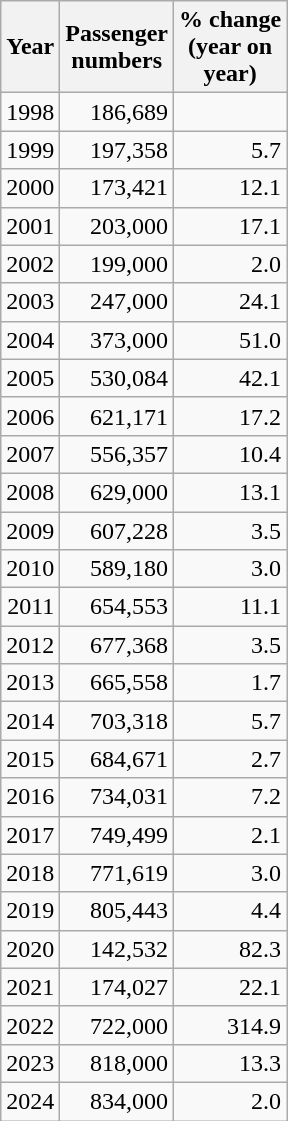<table class="wikitable sortable" style="text-align:right;">
<tr>
<th>Year</th>
<th>Passenger<br>numbers</th>
<th>% change<br>(year on<br>year)</th>
</tr>
<tr>
<td>1998</td>
<td>186,689</td>
<td></td>
</tr>
<tr>
<td>1999</td>
<td>197,358</td>
<td> 5.7</td>
</tr>
<tr>
<td>2000</td>
<td>173,421</td>
<td> 12.1</td>
</tr>
<tr>
<td>2001</td>
<td>203,000</td>
<td> 17.1</td>
</tr>
<tr>
<td>2002</td>
<td>199,000</td>
<td> 2.0</td>
</tr>
<tr>
<td>2003</td>
<td>247,000</td>
<td> 24.1</td>
</tr>
<tr>
<td>2004</td>
<td>373,000</td>
<td> 51.0</td>
</tr>
<tr>
<td>2005</td>
<td>530,084</td>
<td> 42.1</td>
</tr>
<tr>
<td>2006</td>
<td>621,171</td>
<td> 17.2</td>
</tr>
<tr>
<td>2007</td>
<td>556,357</td>
<td> 10.4</td>
</tr>
<tr>
<td>2008</td>
<td>629,000</td>
<td> 13.1</td>
</tr>
<tr>
<td>2009</td>
<td>607,228</td>
<td> 3.5</td>
</tr>
<tr>
<td>2010</td>
<td>589,180</td>
<td> 3.0</td>
</tr>
<tr>
<td>2011</td>
<td>654,553</td>
<td> 11.1</td>
</tr>
<tr>
<td>2012</td>
<td>677,368</td>
<td> 3.5</td>
</tr>
<tr>
<td>2013</td>
<td>665,558</td>
<td> 1.7</td>
</tr>
<tr>
<td>2014</td>
<td>703,318</td>
<td> 5.7</td>
</tr>
<tr>
<td>2015</td>
<td>684,671</td>
<td> 2.7</td>
</tr>
<tr>
<td>2016</td>
<td>734,031</td>
<td> 7.2</td>
</tr>
<tr>
<td>2017</td>
<td>749,499</td>
<td> 2.1</td>
</tr>
<tr>
<td>2018</td>
<td>771,619</td>
<td> 3.0</td>
</tr>
<tr>
<td>2019</td>
<td>805,443</td>
<td> 4.4</td>
</tr>
<tr>
<td>2020</td>
<td>142,532</td>
<td> 82.3</td>
</tr>
<tr>
<td>2021</td>
<td>174,027</td>
<td> 22.1</td>
</tr>
<tr>
<td>2022</td>
<td>722,000</td>
<td> 314.9</td>
</tr>
<tr>
<td>2023</td>
<td>818,000</td>
<td> 13.3</td>
</tr>
<tr>
<td>2024</td>
<td>834,000</td>
<td> 2.0</td>
</tr>
</table>
